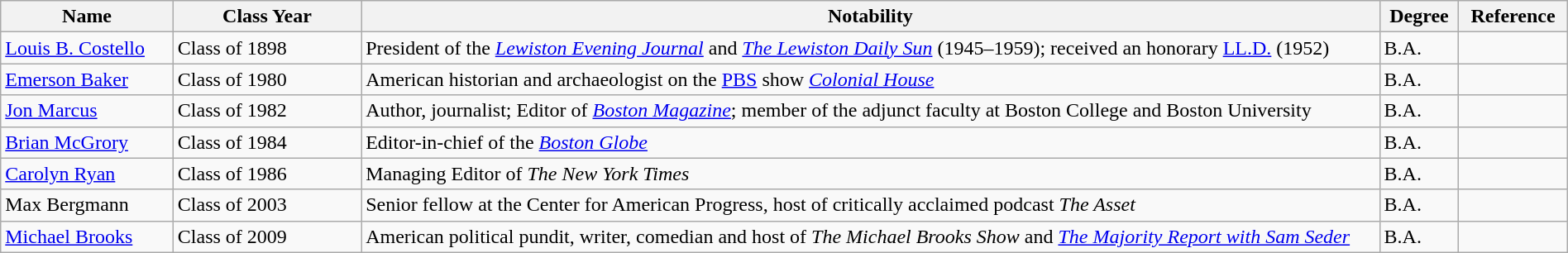<table class="wikitable" style="width:100%">
<tr>
<th style="width:*;">Name</th>
<th style="width:12%;">Class Year</th>
<th class="unsortable" style="width:65%;">Notability</th>
<th>Degree</th>
<th>Reference</th>
</tr>
<tr>
<td><a href='#'>Louis B. Costello</a></td>
<td>Class of 1898</td>
<td>President of the <em><a href='#'>Lewiston Evening Journal</a></em> and <em><a href='#'>The Lewiston Daily Sun</a></em> (1945–1959); received an honorary <a href='#'>LL.D.</a> (1952)</td>
<td>B.A.</td>
<td></td>
</tr>
<tr>
<td><a href='#'>Emerson Baker</a></td>
<td>Class of 1980</td>
<td>American historian and archaeologist on the <a href='#'>PBS</a> show <em><a href='#'>Colonial House</a></em></td>
<td>B.A.</td>
<td></td>
</tr>
<tr>
<td><a href='#'>Jon Marcus</a></td>
<td>Class of 1982</td>
<td>Author, journalist; Editor of <em><a href='#'>Boston Magazine</a></em>; member of the adjunct faculty at Boston College and Boston University</td>
<td>B.A.</td>
<td></td>
</tr>
<tr>
<td><a href='#'>Brian McGrory</a></td>
<td>Class of 1984</td>
<td>Editor-in-chief of the <em><a href='#'>Boston Globe</a></em></td>
<td>B.A.</td>
<td></td>
</tr>
<tr>
<td><a href='#'>Carolyn Ryan</a></td>
<td>Class of 1986</td>
<td>Managing Editor of <em>The New York Times</em></td>
<td>B.A.</td>
<td></td>
</tr>
<tr>
<td>Max Bergmann</td>
<td>Class of 2003</td>
<td>Senior fellow at the Center for American Progress, host of critically acclaimed podcast <em>The Asset</em></td>
<td>B.A.</td>
<td></td>
</tr>
<tr>
<td><a href='#'>Michael Brooks</a></td>
<td>Class of 2009</td>
<td>American political pundit, writer, comedian and host of <em>The Michael Brooks Show</em> and <em><a href='#'>The Majority Report with Sam Seder</a></em></td>
<td>B.A.</td>
<td></td>
</tr>
</table>
